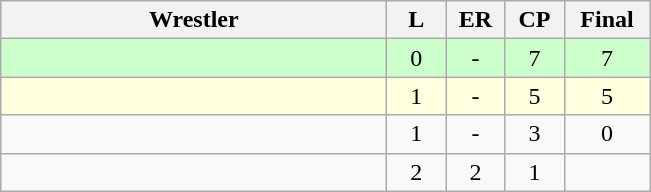<table class="wikitable" style="text-align: center;" |>
<tr>
<th width="250">Wrestler</th>
<th width="32">L</th>
<th width="32">ER</th>
<th width="32">CP</th>
<th width="50">Final</th>
</tr>
<tr bgcolor="ccffcc">
<td style="text-align:left;"></td>
<td>0</td>
<td>-</td>
<td>7</td>
<td>7</td>
</tr>
<tr bgcolor="lightyellow">
<td style="text-align:left;"></td>
<td>1</td>
<td>-</td>
<td>5</td>
<td>5</td>
</tr>
<tr>
<td style="text-align:left;"></td>
<td>1</td>
<td>-</td>
<td>3</td>
<td>0</td>
</tr>
<tr>
<td style="text-align:left;"></td>
<td>2</td>
<td>2</td>
<td>1</td>
</tr>
</table>
